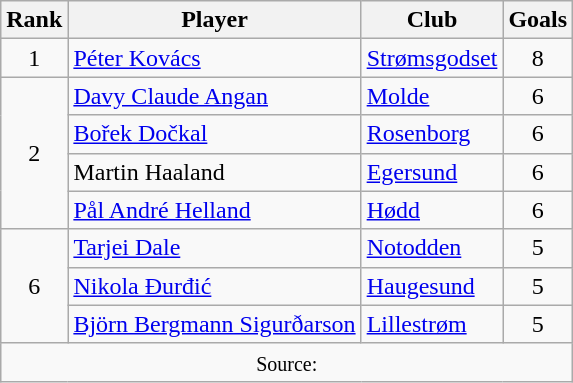<table class="wikitable" style="text-align:center">
<tr>
<th>Rank</th>
<th>Player</th>
<th>Club</th>
<th>Goals</th>
</tr>
<tr>
<td>1</td>
<td align="left"> <a href='#'>Péter Kovács</a></td>
<td align="left"><a href='#'>Strømsgodset</a></td>
<td>8</td>
</tr>
<tr>
<td rowspan="4">2</td>
<td align="left"> <a href='#'>Davy Claude Angan</a></td>
<td align="left"><a href='#'>Molde</a></td>
<td>6</td>
</tr>
<tr>
<td align="left"> <a href='#'>Bořek Dočkal</a></td>
<td align="left"><a href='#'>Rosenborg</a></td>
<td>6</td>
</tr>
<tr>
<td align="left"> Martin Haaland</td>
<td align="left"><a href='#'>Egersund</a></td>
<td>6</td>
</tr>
<tr>
<td align="left"> <a href='#'>Pål André Helland</a></td>
<td align="left"><a href='#'>Hødd</a></td>
<td>6</td>
</tr>
<tr>
<td rowspan="3">6</td>
<td align="left"> <a href='#'>Tarjei Dale</a></td>
<td align="left"><a href='#'>Notodden</a></td>
<td>5</td>
</tr>
<tr>
<td align="left"> <a href='#'>Nikola Đurđić</a></td>
<td align="left"><a href='#'>Haugesund</a></td>
<td>5</td>
</tr>
<tr>
<td align="left"> <a href='#'>Björn Bergmann Sigurðarson</a></td>
<td align="left"><a href='#'>Lillestrøm</a></td>
<td>5</td>
</tr>
<tr>
<td colspan=4><small>Source:</small></td>
</tr>
</table>
